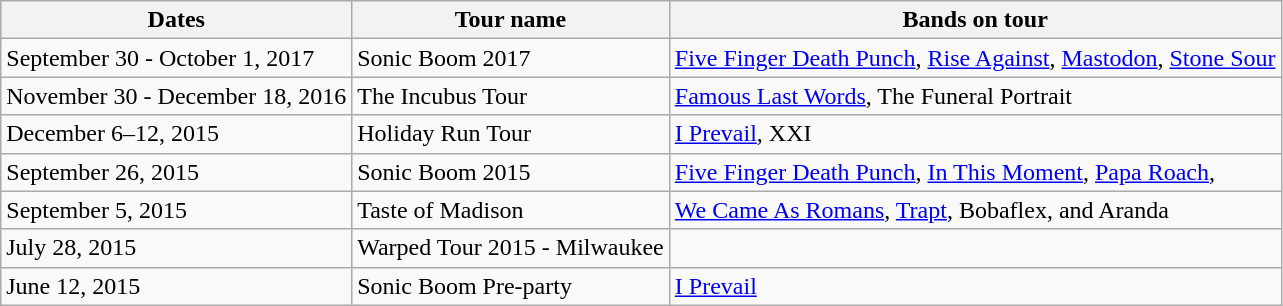<table class="wikitable">
<tr>
<th>Dates</th>
<th>Tour name</th>
<th>Bands on tour</th>
</tr>
<tr>
<td>September 30 - October 1, 2017</td>
<td>Sonic Boom 2017</td>
<td><a href='#'>Five Finger Death Punch</a>, <a href='#'>Rise Against</a>, <a href='#'>Mastodon</a>, <a href='#'>Stone Sour</a></td>
</tr>
<tr>
<td>November 30 - December 18, 2016</td>
<td>The Incubus Tour</td>
<td><a href='#'>Famous Last Words</a>, The Funeral Portrait</td>
</tr>
<tr>
<td>December 6–12, 2015</td>
<td>Holiday Run Tour</td>
<td><a href='#'>I Prevail</a>, XXI</td>
</tr>
<tr>
<td>September 26, 2015</td>
<td>Sonic Boom 2015</td>
<td><a href='#'>Five Finger Death Punch</a>, <a href='#'>In This Moment</a>, <a href='#'>Papa Roach</a>,</td>
</tr>
<tr>
<td>September 5, 2015</td>
<td>Taste of Madison</td>
<td><a href='#'>We Came As Romans</a>, <a href='#'>Trapt</a>, Bobaflex, and Aranda</td>
</tr>
<tr>
<td>July 28, 2015</td>
<td>Warped Tour 2015 - Milwaukee</td>
<td></td>
</tr>
<tr>
<td>June 12, 2015</td>
<td>Sonic Boom Pre-party</td>
<td><a href='#'>I Prevail</a></td>
</tr>
</table>
